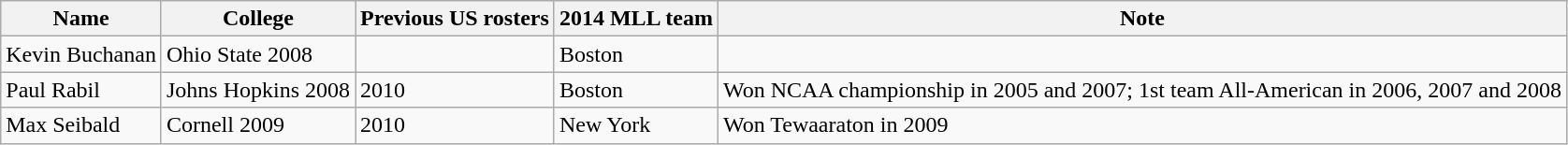<table class="wikitable">
<tr ;>
<th>Name</th>
<th>College</th>
<th>Previous US rosters</th>
<th>2014 MLL team</th>
<th>Note</th>
</tr>
<tr>
<td>Kevin Buchanan</td>
<td>Ohio State 2008</td>
<td></td>
<td>Boston</td>
<td></td>
</tr>
<tr>
<td>Paul Rabil</td>
<td>Johns Hopkins 2008</td>
<td>2010</td>
<td>Boston</td>
<td>Won NCAA championship in 2005 and 2007; 1st team All-American in 2006, 2007 and 2008</td>
</tr>
<tr>
<td>Max Seibald</td>
<td>Cornell 2009</td>
<td>2010</td>
<td>New York</td>
<td>Won Tewaaraton in 2009</td>
</tr>
</table>
